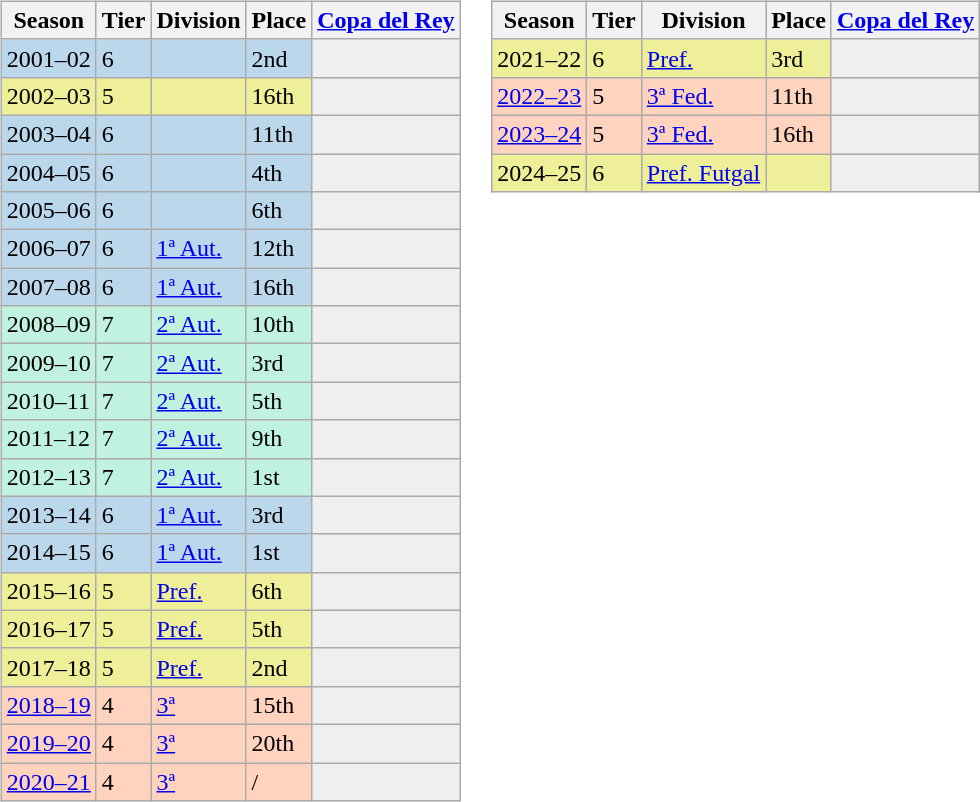<table>
<tr>
<td valign="top" width=0%><br><table class="wikitable">
<tr style="background:#f0f6fa;">
<th>Season</th>
<th>Tier</th>
<th>Division</th>
<th>Place</th>
<th><a href='#'>Copa del Rey</a></th>
</tr>
<tr>
<td style="background:#BBD7EC;">2001–02</td>
<td style="background:#BBD7EC;">6</td>
<td style="background:#BBD7EC;"></td>
<td style="background:#BBD7EC;">2nd</td>
<th style="background:#efefef;"></th>
</tr>
<tr>
<td style="background:#EFEF99;">2002–03</td>
<td style="background:#EFEF99;">5</td>
<td style="background:#EFEF99;"></td>
<td style="background:#EFEF99;">16th</td>
<th style="background:#efefef;"></th>
</tr>
<tr>
<td style="background:#BBD7EC;">2003–04</td>
<td style="background:#BBD7EC;">6</td>
<td style="background:#BBD7EC;"></td>
<td style="background:#BBD7EC;">11th</td>
<th style="background:#efefef;"></th>
</tr>
<tr>
<td style="background:#BBD7EC;">2004–05</td>
<td style="background:#BBD7EC;">6</td>
<td style="background:#BBD7EC;"></td>
<td style="background:#BBD7EC;">4th</td>
<th style="background:#efefef;"></th>
</tr>
<tr>
<td style="background:#BBD7EC;">2005–06</td>
<td style="background:#BBD7EC;">6</td>
<td style="background:#BBD7EC;"></td>
<td style="background:#BBD7EC;">6th</td>
<th style="background:#efefef;"></th>
</tr>
<tr>
<td style="background:#BBD7EC;">2006–07</td>
<td style="background:#BBD7EC;">6</td>
<td style="background:#BBD7EC;"><a href='#'>1ª Aut.</a></td>
<td style="background:#BBD7EC;">12th</td>
<th style="background:#efefef;"></th>
</tr>
<tr>
<td style="background:#BBD7EC;">2007–08</td>
<td style="background:#BBD7EC;">6</td>
<td style="background:#BBD7EC;"><a href='#'>1ª Aut.</a></td>
<td style="background:#BBD7EC;">16th</td>
<th style="background:#efefef;"></th>
</tr>
<tr>
<td style="background:#C0F2DF;">2008–09</td>
<td style="background:#C0F2DF;">7</td>
<td style="background:#C0F2DF;"><a href='#'>2ª Aut.</a></td>
<td style="background:#C0F2DF;">10th</td>
<th style="background:#efefef;"></th>
</tr>
<tr>
<td style="background:#C0F2DF;">2009–10</td>
<td style="background:#C0F2DF;">7</td>
<td style="background:#C0F2DF;"><a href='#'>2ª Aut.</a></td>
<td style="background:#C0F2DF;">3rd</td>
<th style="background:#efefef;"></th>
</tr>
<tr>
<td style="background:#C0F2DF;">2010–11</td>
<td style="background:#C0F2DF;">7</td>
<td style="background:#C0F2DF;"><a href='#'>2ª Aut.</a></td>
<td style="background:#C0F2DF;">5th</td>
<th style="background:#efefef;"></th>
</tr>
<tr>
<td style="background:#C0F2DF;">2011–12</td>
<td style="background:#C0F2DF;">7</td>
<td style="background:#C0F2DF;"><a href='#'>2ª Aut.</a></td>
<td style="background:#C0F2DF;">9th</td>
<th style="background:#efefef;"></th>
</tr>
<tr>
<td style="background:#C0F2DF;">2012–13</td>
<td style="background:#C0F2DF;">7</td>
<td style="background:#C0F2DF;"><a href='#'>2ª Aut.</a></td>
<td style="background:#C0F2DF;">1st</td>
<th style="background:#efefef;"></th>
</tr>
<tr>
<td style="background:#BBD7EC;">2013–14</td>
<td style="background:#BBD7EC;">6</td>
<td style="background:#BBD7EC;"><a href='#'>1ª Aut.</a></td>
<td style="background:#BBD7EC;">3rd</td>
<th style="background:#efefef;"></th>
</tr>
<tr>
<td style="background:#BBD7EC;">2014–15</td>
<td style="background:#BBD7EC;">6</td>
<td style="background:#BBD7EC;"><a href='#'>1ª Aut.</a></td>
<td style="background:#BBD7EC;">1st</td>
<th style="background:#efefef;"></th>
</tr>
<tr>
<td style="background:#EFEF99;">2015–16</td>
<td style="background:#EFEF99;">5</td>
<td style="background:#EFEF99;"><a href='#'>Pref.</a></td>
<td style="background:#EFEF99;">6th</td>
<th style="background:#efefef;"></th>
</tr>
<tr>
<td style="background:#EFEF99;">2016–17</td>
<td style="background:#EFEF99;">5</td>
<td style="background:#EFEF99;"><a href='#'>Pref.</a></td>
<td style="background:#EFEF99;">5th</td>
<th style="background:#efefef;"></th>
</tr>
<tr>
<td style="background:#EFEF99;">2017–18</td>
<td style="background:#EFEF99;">5</td>
<td style="background:#EFEF99;"><a href='#'>Pref.</a></td>
<td style="background:#EFEF99;">2nd</td>
<th style="background:#efefef;"></th>
</tr>
<tr>
<td style="background:#FFD3BD;"><a href='#'>2018–19</a></td>
<td style="background:#FFD3BD;">4</td>
<td style="background:#FFD3BD;"><a href='#'>3ª</a></td>
<td style="background:#FFD3BD;">15th</td>
<th style="background:#efefef;"></th>
</tr>
<tr>
<td style="background:#FFD3BD;"><a href='#'>2019–20</a></td>
<td style="background:#FFD3BD;">4</td>
<td style="background:#FFD3BD;"><a href='#'>3ª</a></td>
<td style="background:#FFD3BD;">20th</td>
<th style="background:#efefef;"></th>
</tr>
<tr>
<td style="background:#FFD3BD;"><a href='#'>2020–21</a></td>
<td style="background:#FFD3BD;">4</td>
<td style="background:#FFD3BD;"><a href='#'>3ª</a></td>
<td style="background:#FFD3BD;"> / </td>
<th style="background:#efefef;"></th>
</tr>
</table>
</td>
<td valign="top" width=0%><br><table class="wikitable">
<tr style="background:#f0f6fa;">
<th>Season</th>
<th>Tier</th>
<th>Division</th>
<th>Place</th>
<th><a href='#'>Copa del Rey</a></th>
</tr>
<tr>
<td style="background:#EFEF99;">2021–22</td>
<td style="background:#EFEF99;">6</td>
<td style="background:#EFEF99;"><a href='#'>Pref.</a></td>
<td style="background:#EFEF99;">3rd</td>
<th style="background:#efefef;"></th>
</tr>
<tr>
<td style="background:#FFD3BD;"><a href='#'>2022–23</a></td>
<td style="background:#FFD3BD;">5</td>
<td style="background:#FFD3BD;"><a href='#'>3ª Fed.</a></td>
<td style="background:#FFD3BD;">11th</td>
<th style="background:#efefef;"></th>
</tr>
<tr>
<td style="background:#FFD3BD;"><a href='#'>2023–24</a></td>
<td style="background:#FFD3BD;">5</td>
<td style="background:#FFD3BD;"><a href='#'>3ª Fed.</a></td>
<td style="background:#FFD3BD;">16th</td>
<th style="background:#efefef;"></th>
</tr>
<tr>
<td style="background:#EFEF99;">2024–25</td>
<td style="background:#EFEF99;">6</td>
<td style="background:#EFEF99;"><a href='#'>Pref. Futgal</a></td>
<td style="background:#EFEF99;"></td>
<th style="background:#efefef;"></th>
</tr>
</table>
</td>
</tr>
</table>
